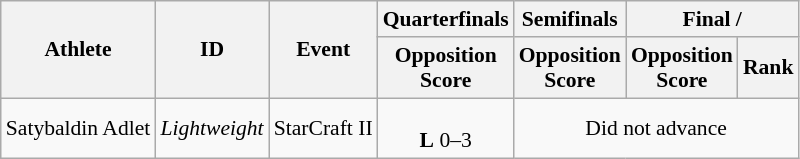<table class=wikitable style="font-size:90%; text-align:center;">
<tr>
<th rowspan=2>Athlete</th>
<th rowspan=2>ID</th>
<th rowspan=2>Event</th>
<th>Quarterfinals</th>
<th>Semifinals</th>
<th colspan=2>Final / </th>
</tr>
<tr>
<th>Opposition<br>Score</th>
<th>Opposition<br>Score</th>
<th>Opposition<br>Score</th>
<th>Rank</th>
</tr>
<tr>
<td align=left>Satybaldin Adlet</td>
<td align=left><em>Lightweight</em></td>
<td align=left>StarCraft II</td>
<td><br><strong>L</strong> 0–3</td>
<td colspan=3>Did not advance</td>
</tr>
</table>
